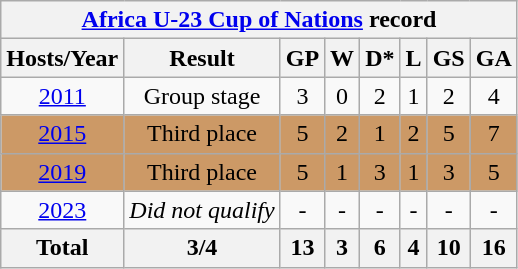<table class="wikitable" style="text-align: center;">
<tr>
<th colspan=9><a href='#'>Africa U-23 Cup of Nations</a> record</th>
</tr>
<tr>
<th>Hosts/Year</th>
<th>Result</th>
<th>GP</th>
<th>W</th>
<th>D*</th>
<th>L</th>
<th>GS</th>
<th>GA</th>
</tr>
<tr>
<td> <a href='#'>2011</a></td>
<td>Group stage</td>
<td>3</td>
<td>0</td>
<td>2</td>
<td>1</td>
<td>2</td>
<td>4</td>
</tr>
<tr bgcolor="#cc9966">
<td> <a href='#'>2015</a></td>
<td>Third place</td>
<td>5</td>
<td>2</td>
<td>1</td>
<td>2</td>
<td>5</td>
<td>7</td>
</tr>
<tr bgcolor="#cc9966">
<td> <a href='#'>2019</a></td>
<td>Third place</td>
<td>5</td>
<td>1</td>
<td>3</td>
<td>1</td>
<td>3</td>
<td>5</td>
</tr>
<tr>
<td> <a href='#'>2023</a></td>
<td><em>Did not qualify</em></td>
<td>-</td>
<td>-</td>
<td>-</td>
<td>-</td>
<td>-</td>
<td>-</td>
</tr>
<tr>
<th>Total</th>
<th>3/4</th>
<th>13</th>
<th>3</th>
<th>6</th>
<th>4</th>
<th>10</th>
<th>16</th>
</tr>
</table>
